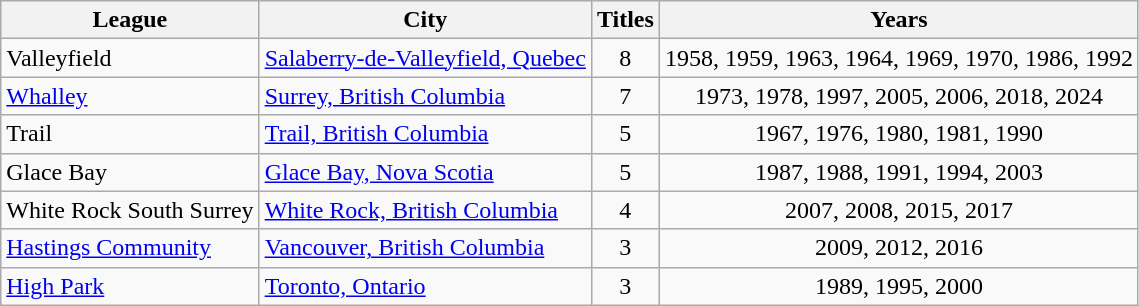<table class="wikitable" style="text-align:center;">
<tr>
<th>League</th>
<th>City</th>
<th>Titles</th>
<th>Years</th>
</tr>
<tr>
<td align="left"> Valleyfield</td>
<td align="left"><a href='#'>Salaberry-de-Valleyfield, Quebec</a></td>
<td>8</td>
<td>1958, 1959, 1963, 1964, 1969, 1970, 1986, 1992</td>
</tr>
<tr>
<td align="left"> <a href='#'>Whalley</a></td>
<td align="left"><a href='#'>Surrey, British Columbia</a></td>
<td>7</td>
<td>1973, 1978, 1997, 2005, 2006, 2018, 2024</td>
</tr>
<tr>
<td align="left"> Trail</td>
<td align="left"><a href='#'>Trail, British Columbia</a></td>
<td>5</td>
<td>1967, 1976, 1980, 1981, 1990</td>
</tr>
<tr>
<td align="left"> Glace Bay</td>
<td align="left"><a href='#'>Glace Bay, Nova Scotia</a></td>
<td>5</td>
<td>1987, 1988, 1991, 1994, 2003</td>
</tr>
<tr>
<td align="left"> White Rock South Surrey</td>
<td align="left"><a href='#'>White Rock, British Columbia</a></td>
<td>4</td>
<td>2007, 2008, 2015, 2017</td>
</tr>
<tr>
<td align="left"> <a href='#'>Hastings Community</a></td>
<td align="left"><a href='#'>Vancouver, British Columbia</a></td>
<td>3</td>
<td>2009, 2012, 2016</td>
</tr>
<tr>
<td align="left"> <a href='#'>High Park</a></td>
<td align="left"><a href='#'>Toronto, Ontario</a></td>
<td>3</td>
<td>1989, 1995, 2000</td>
</tr>
</table>
